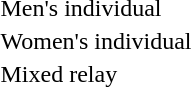<table>
<tr>
<td>Men's individual</td>
<td></td>
<td></td>
<td></td>
</tr>
<tr>
<td>Women's individual</td>
<td></td>
<td></td>
<td></td>
</tr>
<tr>
<td>Mixed relay</td>
<td></td>
<td></td>
<td></td>
</tr>
</table>
